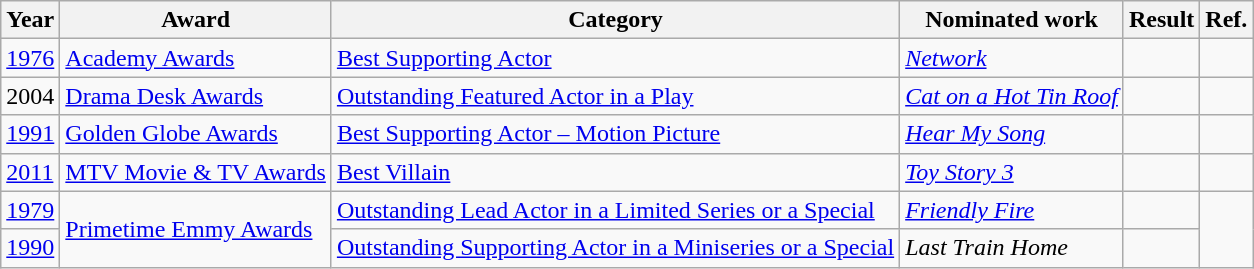<table class="wikitable">
<tr>
<th>Year</th>
<th>Award</th>
<th>Category</th>
<th>Nominated work</th>
<th>Result</th>
<th>Ref.</th>
</tr>
<tr>
<td><a href='#'>1976</a></td>
<td><a href='#'>Academy Awards</a></td>
<td><a href='#'>Best Supporting Actor</a></td>
<td><em><a href='#'>Network</a></em></td>
<td></td>
<td align="center"></td>
</tr>
<tr>
<td>2004</td>
<td><a href='#'>Drama Desk Awards</a></td>
<td><a href='#'>Outstanding Featured Actor in a Play</a></td>
<td><em><a href='#'>Cat on a Hot Tin Roof</a></em></td>
<td></td>
<td align="center"></td>
</tr>
<tr>
<td><a href='#'>1991</a></td>
<td><a href='#'>Golden Globe Awards</a></td>
<td><a href='#'>Best Supporting Actor – Motion Picture</a></td>
<td><em><a href='#'>Hear My Song</a></em></td>
<td></td>
<td align="center"></td>
</tr>
<tr>
<td><a href='#'>2011</a></td>
<td><a href='#'>MTV Movie & TV Awards</a></td>
<td><a href='#'>Best Villain</a></td>
<td><em><a href='#'>Toy Story 3</a></em></td>
<td></td>
<td align="center"></td>
</tr>
<tr>
<td><a href='#'>1979</a></td>
<td rowspan="2"><a href='#'>Primetime Emmy Awards</a></td>
<td><a href='#'>Outstanding Lead Actor in a Limited Series or a Special</a></td>
<td><em><a href='#'>Friendly Fire</a></em></td>
<td></td>
<td align="center" rowspan="2"></td>
</tr>
<tr>
<td><a href='#'>1990</a></td>
<td><a href='#'>Outstanding Supporting Actor in a Miniseries or a Special</a></td>
<td><em>Last Train Home</em></td>
<td></td>
</tr>
</table>
